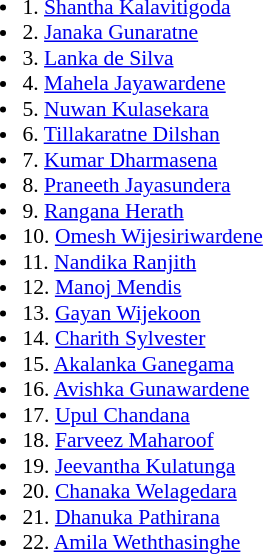<table border=0 style="font-size:90%; text-align:left;">
<tr>
<td width=25% valign=top><br><ul><li>1. <a href='#'>Shantha Kalavitigoda</a></li><li>2. <a href='#'>Janaka Gunaratne</a></li><li>3. <a href='#'>Lanka de Silva</a></li><li>4. <a href='#'>Mahela Jayawardene</a></li><li>5. <a href='#'>Nuwan Kulasekara</a></li><li>6. <a href='#'>Tillakaratne Dilshan</a></li><li>7. <a href='#'>Kumar Dharmasena</a></li><li>8. <a href='#'>Praneeth Jayasundera</a></li><li>9. <a href='#'>Rangana Herath</a></li><li>10. <a href='#'>Omesh Wijesiriwardene</a></li><li>11. <a href='#'>Nandika Ranjith</a></li><li>12. <a href='#'>Manoj Mendis</a></li><li>13. <a href='#'>Gayan Wijekoon</a></li><li>14. <a href='#'>Charith Sylvester</a></li><li>15. <a href='#'>Akalanka Ganegama</a></li><li>16. <a href='#'>Avishka Gunawardene</a></li><li>17. <a href='#'>Upul Chandana</a></li><li>18. <a href='#'>Farveez Maharoof</a></li><li>19. <a href='#'>Jeevantha Kulatunga</a></li><li>20. <a href='#'>Chanaka Welagedara</a></li><li>21. <a href='#'>Dhanuka Pathirana</a></li><li>22. <a href='#'>Amila Weththasinghe</a></li></ul></td>
</tr>
</table>
